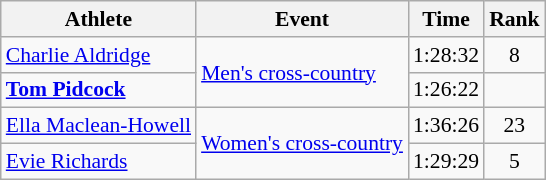<table class=wikitable style=font-size:90%;text-align:center>
<tr>
<th>Athlete</th>
<th>Event</th>
<th>Time</th>
<th>Rank</th>
</tr>
<tr>
<td align=left><a href='#'>Charlie Aldridge</a></td>
<td align=left rowspan=2><a href='#'>Men's cross-country</a></td>
<td>1:28:32</td>
<td>8</td>
</tr>
<tr>
<td align=left><strong><a href='#'>Tom Pidcock</a></strong></td>
<td>1:26:22</td>
<td></td>
</tr>
<tr>
<td align=left><a href='#'>Ella Maclean-Howell</a></td>
<td align=left rowspan=2><a href='#'>Women's cross-country</a></td>
<td>1:36:26</td>
<td>23</td>
</tr>
<tr>
<td align=left><a href='#'>Evie Richards</a></td>
<td>1:29:29</td>
<td>5</td>
</tr>
</table>
